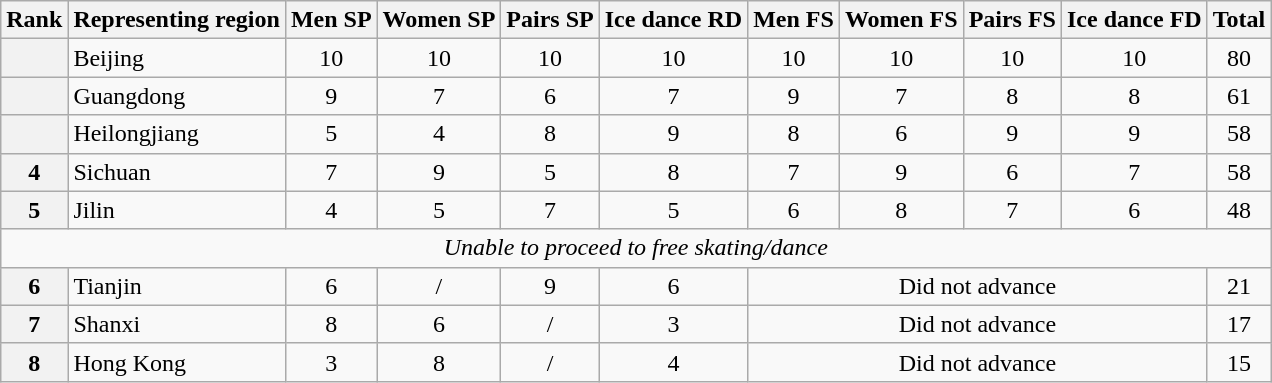<table class="wikitable sortable" style="text-align:center">
<tr>
<th>Rank</th>
<th>Representing region</th>
<th>Men SP</th>
<th>Women SP</th>
<th>Pairs SP</th>
<th>Ice dance RD</th>
<th>Men FS</th>
<th>Women FS</th>
<th>Pairs FS</th>
<th>Ice dance FD</th>
<th>Total</th>
</tr>
<tr>
<th></th>
<td align="left">Beijing</td>
<td>10</td>
<td>10</td>
<td>10</td>
<td>10</td>
<td>10</td>
<td>10</td>
<td>10</td>
<td>10</td>
<td>80</td>
</tr>
<tr>
<th></th>
<td align="left">Guangdong</td>
<td>9</td>
<td>7</td>
<td>6</td>
<td>7</td>
<td>9</td>
<td>7</td>
<td>8</td>
<td>8</td>
<td>61</td>
</tr>
<tr>
<th></th>
<td align="left">Heilongjiang</td>
<td>5</td>
<td>4</td>
<td>8</td>
<td>9</td>
<td>8</td>
<td>6</td>
<td>9</td>
<td>9</td>
<td>58</td>
</tr>
<tr>
<th>4</th>
<td align="left">Sichuan</td>
<td>7</td>
<td>9</td>
<td>5</td>
<td>8</td>
<td>7</td>
<td>9</td>
<td>6</td>
<td>7</td>
<td>58</td>
</tr>
<tr>
<th>5</th>
<td align="left">Jilin</td>
<td>4</td>
<td>5</td>
<td>7</td>
<td>5</td>
<td>6</td>
<td>8</td>
<td>7</td>
<td>6</td>
<td>48</td>
</tr>
<tr>
<td align=center colspan=11><em>Unable to proceed to free skating/dance</em></td>
</tr>
<tr>
<th>6</th>
<td align="left">Tianjin</td>
<td>6</td>
<td>/</td>
<td>9</td>
<td>6</td>
<td colspan=4>Did not advance</td>
<td>21</td>
</tr>
<tr>
<th>7</th>
<td align="left">Shanxi</td>
<td>8</td>
<td>6</td>
<td>/</td>
<td>3</td>
<td colspan=4>Did not advance</td>
<td>17</td>
</tr>
<tr>
<th>8</th>
<td align="left">Hong Kong</td>
<td>3</td>
<td>8</td>
<td>/</td>
<td>4</td>
<td colspan=4>Did not advance</td>
<td>15</td>
</tr>
</table>
